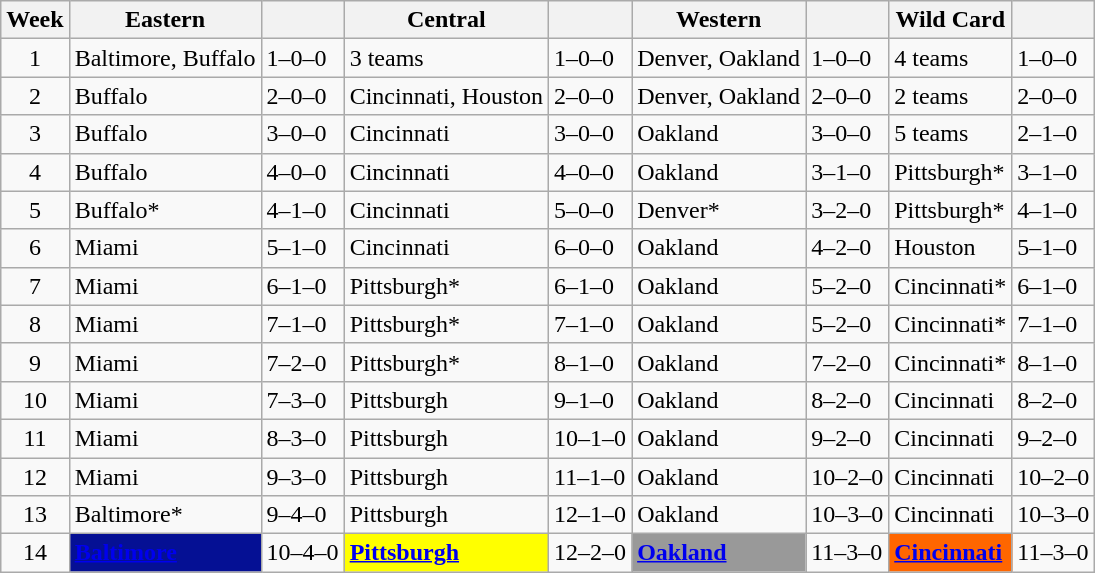<table class="wikitable">
<tr>
<th>Week</th>
<th>Eastern</th>
<th></th>
<th>Central</th>
<th></th>
<th>Western</th>
<th></th>
<th>Wild Card</th>
<th></th>
</tr>
<tr>
<td align=center>1</td>
<td>Baltimore, Buffalo</td>
<td>1–0–0</td>
<td>3 teams</td>
<td>1–0–0</td>
<td>Denver, Oakland</td>
<td>1–0–0</td>
<td>4 teams</td>
<td>1–0–0</td>
</tr>
<tr>
<td align=center>2</td>
<td>Buffalo</td>
<td>2–0–0</td>
<td>Cincinnati, Houston</td>
<td>2–0–0</td>
<td>Denver, Oakland</td>
<td>2–0–0</td>
<td>2 teams</td>
<td>2–0–0</td>
</tr>
<tr>
<td align=center>3</td>
<td>Buffalo</td>
<td>3–0–0</td>
<td>Cincinnati</td>
<td>3–0–0</td>
<td>Oakland</td>
<td>3–0–0</td>
<td>5 teams</td>
<td>2–1–0</td>
</tr>
<tr>
<td align=center>4</td>
<td>Buffalo</td>
<td>4–0–0</td>
<td>Cincinnati</td>
<td>4–0–0</td>
<td>Oakland</td>
<td>3–1–0</td>
<td>Pittsburgh*</td>
<td>3–1–0</td>
</tr>
<tr>
<td align=center>5</td>
<td>Buffalo*</td>
<td>4–1–0</td>
<td>Cincinnati</td>
<td>5–0–0</td>
<td>Denver*</td>
<td>3–2–0</td>
<td>Pittsburgh*</td>
<td>4–1–0</td>
</tr>
<tr>
<td align=center>6</td>
<td>Miami</td>
<td>5–1–0</td>
<td>Cincinnati</td>
<td>6–0–0</td>
<td>Oakland</td>
<td>4–2–0</td>
<td>Houston</td>
<td>5–1–0</td>
</tr>
<tr>
<td align=center>7</td>
<td>Miami</td>
<td>6–1–0</td>
<td>Pittsburgh*</td>
<td>6–1–0</td>
<td>Oakland</td>
<td>5–2–0</td>
<td>Cincinnati*</td>
<td>6–1–0</td>
</tr>
<tr>
<td align=center>8</td>
<td>Miami</td>
<td>7–1–0</td>
<td>Pittsburgh*</td>
<td>7–1–0</td>
<td>Oakland</td>
<td>5–2–0</td>
<td>Cincinnati*</td>
<td>7–1–0</td>
</tr>
<tr>
<td align=center>9</td>
<td>Miami</td>
<td>7–2–0</td>
<td>Pittsburgh*</td>
<td>8–1–0</td>
<td>Oakland</td>
<td>7–2–0</td>
<td>Cincinnati*</td>
<td>8–1–0</td>
</tr>
<tr>
<td align=center>10</td>
<td>Miami</td>
<td>7–3–0</td>
<td>Pittsburgh</td>
<td>9–1–0</td>
<td>Oakland</td>
<td>8–2–0</td>
<td>Cincinnati</td>
<td>8–2–0</td>
</tr>
<tr>
<td align=center>11</td>
<td>Miami</td>
<td>8–3–0</td>
<td>Pittsburgh</td>
<td>10–1–0</td>
<td>Oakland</td>
<td>9–2–0</td>
<td>Cincinnati</td>
<td>9–2–0</td>
</tr>
<tr>
<td align=center>12</td>
<td>Miami</td>
<td>9–3–0</td>
<td>Pittsburgh</td>
<td>11–1–0</td>
<td>Oakland</td>
<td>10–2–0</td>
<td>Cincinnati</td>
<td>10–2–0</td>
</tr>
<tr>
<td align=center>13</td>
<td>Baltimore*</td>
<td>9–4–0</td>
<td>Pittsburgh</td>
<td>12–1–0</td>
<td>Oakland</td>
<td>10–3–0</td>
<td>Cincinnati</td>
<td>10–3–0</td>
</tr>
<tr>
<td align=center>14</td>
<td bgcolor="#051094"><strong><a href='#'><span>Baltimore</span></a></strong></td>
<td>10–4–0</td>
<td bgcolor="#FFFF00"><strong><a href='#'><span>Pittsburgh</span></a></strong></td>
<td>12–2–0</td>
<td bgcolor="#999999"><strong><a href='#'><span>Oakland</span></a></strong></td>
<td>11–3–0</td>
<td bgcolor="#FF6600"><strong><a href='#'><span>Cincinnati</span></a></strong></td>
<td>11–3–0</td>
</tr>
</table>
